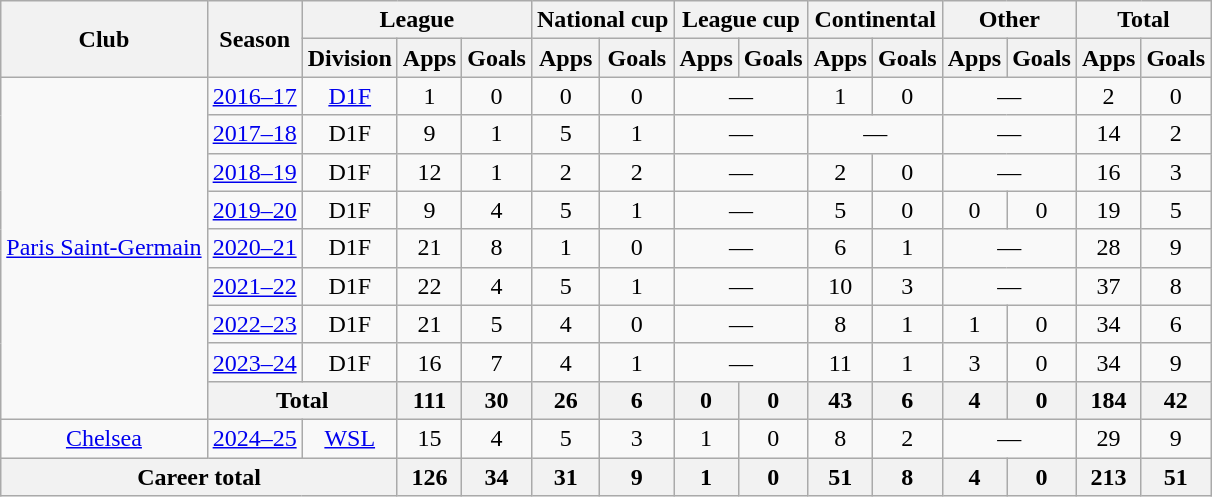<table class="wikitable" style="text-align: center;">
<tr>
<th rowspan="2">Club</th>
<th rowspan="2">Season</th>
<th colspan="3">League</th>
<th colspan="2">National cup</th>
<th colspan="2">League cup</th>
<th colspan="2">Continental</th>
<th colspan="2">Other</th>
<th colspan="2">Total</th>
</tr>
<tr>
<th>Division</th>
<th>Apps</th>
<th>Goals</th>
<th>Apps</th>
<th>Goals</th>
<th>Apps</th>
<th>Goals</th>
<th>Apps</th>
<th>Goals</th>
<th>Apps</th>
<th>Goals</th>
<th>Apps</th>
<th>Goals</th>
</tr>
<tr>
<td rowspan="9"><a href='#'>Paris Saint-Germain</a></td>
<td><a href='#'>2016–17</a></td>
<td><a href='#'>D1F</a></td>
<td>1</td>
<td>0</td>
<td>0</td>
<td>0</td>
<td colspan="2">—</td>
<td>1</td>
<td>0</td>
<td colspan="2">—</td>
<td>2</td>
<td>0</td>
</tr>
<tr>
<td><a href='#'>2017–18</a></td>
<td>D1F</td>
<td>9</td>
<td>1</td>
<td>5</td>
<td>1</td>
<td colspan="2">—</td>
<td colspan="2">—</td>
<td colspan="2">—</td>
<td>14</td>
<td>2</td>
</tr>
<tr>
<td><a href='#'>2018–19</a></td>
<td>D1F</td>
<td>12</td>
<td>1</td>
<td>2</td>
<td>2</td>
<td colspan="2">—</td>
<td>2</td>
<td>0</td>
<td colspan="2">—</td>
<td>16</td>
<td>3</td>
</tr>
<tr>
<td><a href='#'>2019–20</a></td>
<td>D1F</td>
<td>9</td>
<td>4</td>
<td>5</td>
<td>1</td>
<td colspan="2">—</td>
<td>5</td>
<td>0</td>
<td>0</td>
<td>0</td>
<td>19</td>
<td>5</td>
</tr>
<tr>
<td><a href='#'>2020–21</a></td>
<td>D1F</td>
<td>21</td>
<td>8</td>
<td>1</td>
<td>0</td>
<td colspan="2">—</td>
<td>6</td>
<td>1</td>
<td colspan="2">—</td>
<td>28</td>
<td>9</td>
</tr>
<tr>
<td><a href='#'>2021–22</a></td>
<td>D1F</td>
<td>22</td>
<td>4</td>
<td>5</td>
<td>1</td>
<td colspan="2">—</td>
<td>10</td>
<td>3</td>
<td colspan="2">—</td>
<td>37</td>
<td>8</td>
</tr>
<tr>
<td><a href='#'>2022–23</a></td>
<td>D1F</td>
<td>21</td>
<td>5</td>
<td>4</td>
<td>0</td>
<td colspan="2">—</td>
<td>8</td>
<td>1</td>
<td>1</td>
<td>0</td>
<td>34</td>
<td>6</td>
</tr>
<tr>
<td><a href='#'>2023–24</a></td>
<td>D1F</td>
<td>16</td>
<td>7</td>
<td>4</td>
<td>1</td>
<td colspan="2">—</td>
<td>11</td>
<td>1</td>
<td>3</td>
<td>0</td>
<td>34</td>
<td>9</td>
</tr>
<tr>
<th colspan="2">Total</th>
<th>111</th>
<th>30</th>
<th>26</th>
<th>6</th>
<th>0</th>
<th>0</th>
<th>43</th>
<th>6</th>
<th>4</th>
<th>0</th>
<th>184</th>
<th>42</th>
</tr>
<tr>
<td><a href='#'>Chelsea</a></td>
<td><a href='#'>2024–25</a></td>
<td><a href='#'>WSL</a></td>
<td>15</td>
<td>4</td>
<td>5</td>
<td>3</td>
<td>1</td>
<td>0</td>
<td>8</td>
<td>2</td>
<td colspan="2">—</td>
<td>29</td>
<td>9</td>
</tr>
<tr>
<th colspan=3>Career total</th>
<th>126</th>
<th>34</th>
<th>31</th>
<th>9</th>
<th>1</th>
<th>0</th>
<th>51</th>
<th>8</th>
<th>4</th>
<th>0</th>
<th>213</th>
<th>51</th>
</tr>
</table>
